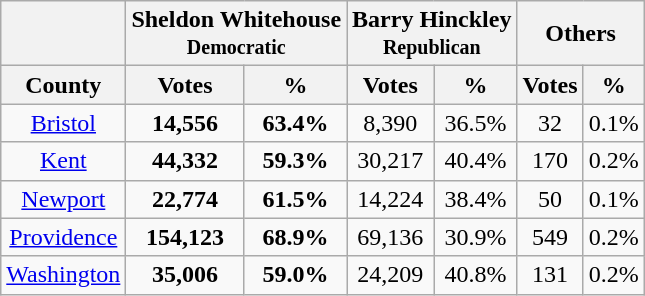<table class="wikitable sortable" style="text-align:center">
<tr>
<th colspan=1></th>
<th align=center colspan=2>Sheldon Whitehouse<br><small>Democratic</small></th>
<th align=center colspan=2>Barry Hinckley<br><small>Republican</small></th>
<th align=center colspan=2>Others</th>
</tr>
<tr>
<th align=center>County</th>
<th style="text-align:center;" data-sort-type="number">Votes</th>
<th style="text-align:center;" data-sort-type="number">%</th>
<th style="text-align:center;" data-sort-type="number">Votes</th>
<th style="text-align:center;" data-sort-type="number">%</th>
<th style="text-align:center;" data-sort-type="number">Votes</th>
<th style="text-align:center;" data-sort-type="number">%</th>
</tr>
<tr>
<td><a href='#'>Bristol</a></td>
<td><strong>14,556</strong></td>
<td><strong>63.4%</strong></td>
<td>8,390</td>
<td>36.5%</td>
<td>32</td>
<td>0.1%</td>
</tr>
<tr>
<td><a href='#'>Kent</a></td>
<td><strong>44,332</strong></td>
<td><strong>59.3%</strong></td>
<td>30,217</td>
<td>40.4%</td>
<td>170</td>
<td>0.2%</td>
</tr>
<tr>
<td><a href='#'>Newport</a></td>
<td><strong>22,774</strong></td>
<td><strong>61.5%</strong></td>
<td>14,224</td>
<td>38.4%</td>
<td>50</td>
<td>0.1%</td>
</tr>
<tr>
<td><a href='#'>Providence</a></td>
<td><strong>154,123</strong></td>
<td><strong>68.9%</strong></td>
<td>69,136</td>
<td>30.9%</td>
<td>549</td>
<td>0.2%</td>
</tr>
<tr>
<td><a href='#'>Washington</a></td>
<td><strong>35,006</strong></td>
<td><strong>59.0%</strong></td>
<td>24,209</td>
<td>40.8%</td>
<td>131</td>
<td>0.2%</td>
</tr>
</table>
